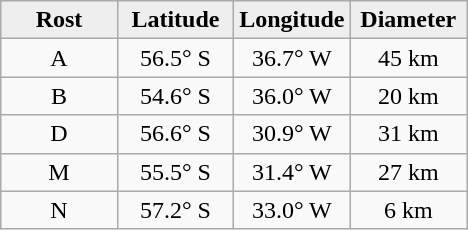<table class="wikitable">
<tr>
<th width="25%" style="background:#eeeeee;">Rost</th>
<th width="25%" style="background:#eeeeee;">Latitude</th>
<th width="25%" style="background:#eeeeee;">Longitude</th>
<th width="25%" style="background:#eeeeee;">Diameter</th>
</tr>
<tr>
<td align="center">A</td>
<td align="center">56.5° S</td>
<td align="center">36.7° W</td>
<td align="center">45 km</td>
</tr>
<tr>
<td align="center">B</td>
<td align="center">54.6° S</td>
<td align="center">36.0° W</td>
<td align="center">20 km</td>
</tr>
<tr>
<td align="center">D</td>
<td align="center">56.6° S</td>
<td align="center">30.9° W</td>
<td align="center">31 km</td>
</tr>
<tr>
<td align="center">M</td>
<td align="center">55.5° S</td>
<td align="center">31.4° W</td>
<td align="center">27 km</td>
</tr>
<tr>
<td align="center">N</td>
<td align="center">57.2° S</td>
<td align="center">33.0° W</td>
<td align="center">6 km</td>
</tr>
</table>
